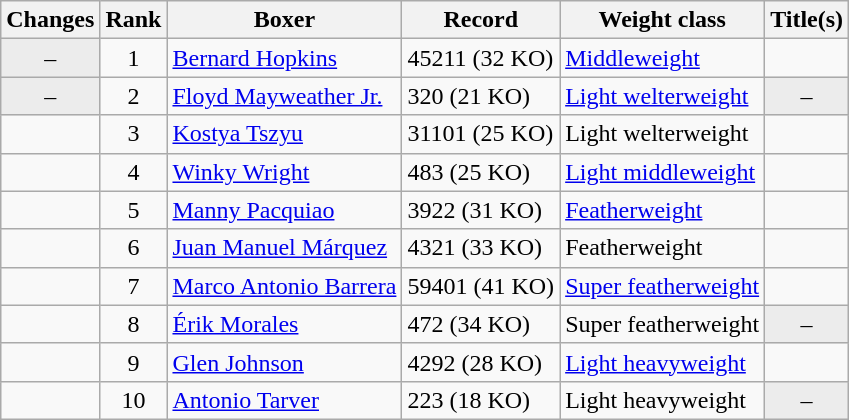<table class="wikitable ">
<tr>
<th>Changes</th>
<th>Rank</th>
<th>Boxer</th>
<th>Record</th>
<th>Weight class</th>
<th>Title(s)</th>
</tr>
<tr>
<td align=center bgcolor=#ECECEC>–</td>
<td align=center>1</td>
<td><a href='#'>Bernard Hopkins</a></td>
<td>45211 (32 KO)</td>
<td><a href='#'>Middleweight</a></td>
<td></td>
</tr>
<tr>
<td align=center bgcolor=#ECECEC>–</td>
<td align=center>2</td>
<td><a href='#'>Floyd Mayweather Jr.</a></td>
<td>320 (21 KO)</td>
<td><a href='#'>Light welterweight</a></td>
<td align=center bgcolor=#ECECEC data-sort-value="Z">–</td>
</tr>
<tr>
<td align=center></td>
<td align=center>3</td>
<td><a href='#'>Kostya Tszyu</a></td>
<td>31101 (25 KO)</td>
<td>Light welterweight</td>
<td></td>
</tr>
<tr>
<td align=center></td>
<td align=center>4</td>
<td><a href='#'>Winky Wright</a></td>
<td>483 (25 KO)</td>
<td><a href='#'>Light middleweight</a></td>
<td></td>
</tr>
<tr>
<td align=center></td>
<td align=center>5</td>
<td><a href='#'>Manny Pacquiao</a></td>
<td>3922 (31 KO)</td>
<td><a href='#'>Featherweight</a></td>
<td></td>
</tr>
<tr>
<td align=center></td>
<td align=center>6</td>
<td><a href='#'>Juan Manuel Márquez</a></td>
<td>4321 (33 KO)</td>
<td>Featherweight</td>
<td></td>
</tr>
<tr>
<td align=center></td>
<td align=center>7</td>
<td><a href='#'>Marco Antonio Barrera</a></td>
<td>59401 (41 KO)</td>
<td><a href='#'>Super featherweight</a></td>
<td></td>
</tr>
<tr>
<td align=center></td>
<td align=center>8</td>
<td><a href='#'>Érik Morales</a></td>
<td>472 (34 KO)</td>
<td>Super featherweight</td>
<td align=center bgcolor=#ECECEC data-sort-value="Z">–</td>
</tr>
<tr>
<td align=center></td>
<td align=center>9</td>
<td><a href='#'>Glen Johnson</a></td>
<td>4292 (28 KO)</td>
<td><a href='#'>Light heavyweight</a></td>
<td></td>
</tr>
<tr>
<td align=center></td>
<td align=center>10</td>
<td><a href='#'>Antonio Tarver</a></td>
<td>223 (18 KO)</td>
<td>Light heavyweight</td>
<td align=center bgcolor=#ECECEC data-sort-value="Z">–</td>
</tr>
</table>
